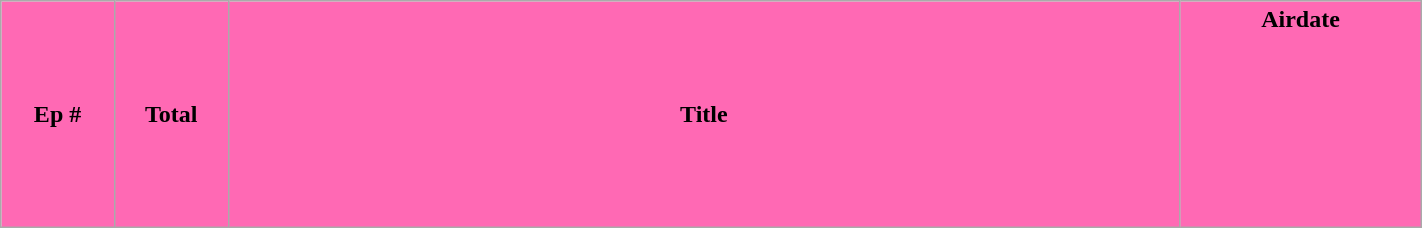<table class="wikitable plainrowheaders" width="75%" style="background:#FFFFFF">
<tr>
<th style="background:#FF69B4" width=8%><span>Ep #</span></th>
<th style="background:#FF69B4" width=8%><span>Total</span></th>
<th style="background:#FF69B4"><span>Title</span></th>
<th style="background:#FF69B4" width=17%><span>Airdate</span><br><br><br><br><br><br><br><br></th>
</tr>
</table>
